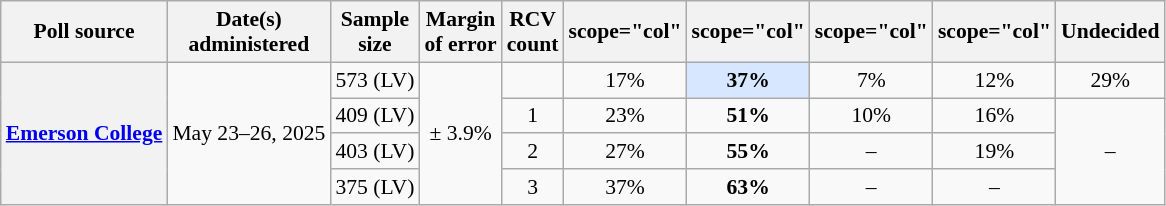<table class="wikitable plainrowheaders mw-collapsible mw-collapsed sticky-header" style="text-align:center; font-size:90%;">
<tr>
<th scope="col">Poll source</th>
<th scope="col">Date(s)<br>administered</th>
<th scope="col">Sample<br>size</th>
<th scope="col">Margin<br>of error</th>
<th scope="col">RCV<br>count</th>
<th>scope="col" </th>
<th>scope="col" </th>
<th>scope="col" </th>
<th>scope="col" </th>
<th scope="col">Undecided</th>
</tr>
<tr>
<th scope="row" rowspan="4"><a href='#'>Emerson College</a></th>
<td rowspan="4">May 23–26, 2025</td>
<td>573 (LV)</td>
<td rowspan="4">± 3.9%</td>
<td></td>
<td>17%</td>
<td style="background:#d7e7ff"><strong>37%</strong></td>
<td>7%</td>
<td>12%</td>
<td>29%</td>
</tr>
<tr>
<td>409 (LV)</td>
<td>1</td>
<td>23%</td>
<td><strong>51%</strong></td>
<td>10%</td>
<td>16%</td>
<td rowspan="3">–</td>
</tr>
<tr>
<td>403 (LV)</td>
<td>2</td>
<td>27%</td>
<td><strong>55%</strong></td>
<td>–</td>
<td>19%</td>
</tr>
<tr>
<td>375 (LV)</td>
<td>3</td>
<td>37%</td>
<td><strong>63%</strong></td>
<td>–</td>
<td>–</td>
</tr>
</table>
